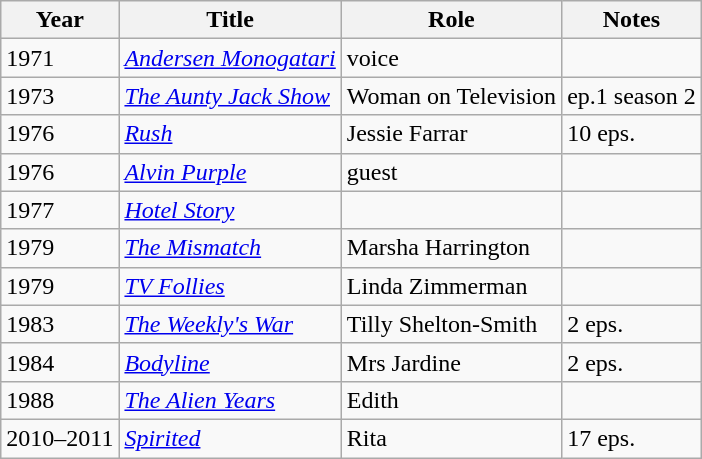<table class="wikitable sortable">
<tr>
<th>Year</th>
<th>Title</th>
<th>Role</th>
<th class="unsortable">Notes</th>
</tr>
<tr>
<td>1971</td>
<td><em><a href='#'>Andersen Monogatari</a></em></td>
<td>voice</td>
<td></td>
</tr>
<tr>
<td>1973</td>
<td><em><a href='#'>The Aunty Jack Show</a></em></td>
<td>Woman on Television</td>
<td>ep.1 season 2</td>
</tr>
<tr>
<td>1976</td>
<td><em><a href='#'>Rush</a></em></td>
<td>Jessie Farrar</td>
<td>10 eps.</td>
</tr>
<tr>
<td>1976</td>
<td><em><a href='#'>Alvin Purple</a></em></td>
<td>guest</td>
<td></td>
</tr>
<tr>
<td>1977</td>
<td><em><a href='#'>Hotel Story</a></em></td>
<td></td>
<td></td>
</tr>
<tr>
<td>1979</td>
<td><em><a href='#'>The Mismatch</a></em></td>
<td>Marsha Harrington</td>
<td></td>
</tr>
<tr>
<td>1979</td>
<td><em><a href='#'>TV Follies</a></em></td>
<td>Linda Zimmerman</td>
<td></td>
</tr>
<tr>
<td>1983</td>
<td><em><a href='#'>The Weekly's War</a></em></td>
<td>Tilly Shelton-Smith</td>
<td>2 eps.</td>
</tr>
<tr>
<td>1984</td>
<td><em><a href='#'>Bodyline</a></em></td>
<td>Mrs Jardine</td>
<td>2 eps.</td>
</tr>
<tr>
<td>1988</td>
<td><em><a href='#'>The Alien Years</a></em></td>
<td>Edith</td>
<td></td>
</tr>
<tr>
<td>2010–2011</td>
<td><em><a href='#'>Spirited</a></em></td>
<td>Rita</td>
<td>17 eps.</td>
</tr>
</table>
